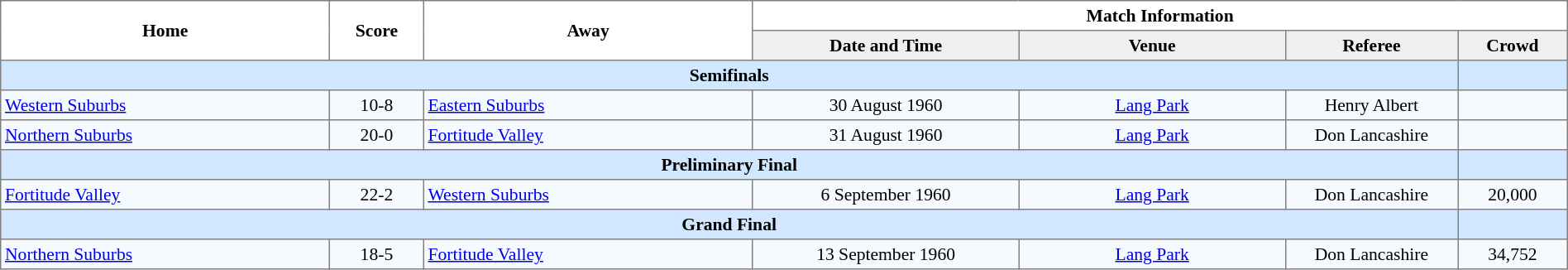<table width="100%" cellspacing="0" cellpadding="3" border="1" style="border-collapse:collapse; font-size:90%; text-align:center;">
<tr>
<th rowspan="2" width="21%">Home</th>
<th rowspan="2" width="6%">Score</th>
<th rowspan="2" width="21%">Away</th>
<th colspan="5">Match Information</th>
</tr>
<tr bgcolor="#EFEFEF">
<th width="17%">Date and Time</th>
<th width="17%">Venue</th>
<th width="11%">Referee</th>
<th>Crowd</th>
</tr>
<tr bgcolor="#D0E7FF">
<td colspan="6"><strong>Semifinals</strong></td>
<td></td>
</tr>
<tr bgcolor="#F5FAFF">
<td align="left"> <a href='#'>Western Suburbs</a></td>
<td>10-8</td>
<td align="left"> <a href='#'>Eastern Suburbs</a></td>
<td>30 August 1960</td>
<td><a href='#'>Lang Park</a></td>
<td>Henry Albert</td>
<td></td>
</tr>
<tr bgcolor="#F5FAFF">
<td align="left"> <a href='#'>Northern Suburbs</a></td>
<td>20-0</td>
<td align="left"> <a href='#'>Fortitude Valley</a></td>
<td>31 August 1960</td>
<td><a href='#'>Lang Park</a></td>
<td>Don Lancashire</td>
<td></td>
</tr>
<tr bgcolor="#D0E7FF">
<td colspan="6"><strong>Preliminary Final</strong></td>
<td></td>
</tr>
<tr bgcolor="#F5FAFF">
<td align="left"> <a href='#'>Fortitude Valley</a></td>
<td>22-2</td>
<td align="left"> <a href='#'>Western Suburbs</a></td>
<td>6 September 1960</td>
<td><a href='#'>Lang Park</a></td>
<td>Don Lancashire</td>
<td>20,000</td>
</tr>
<tr bgcolor="#D0E7FF">
<td colspan="6"><strong>Grand Final</strong></td>
<td></td>
</tr>
<tr bgcolor="#F5FAFF">
<td align="left"> <a href='#'>Northern Suburbs</a></td>
<td>18-5</td>
<td align="left"> <a href='#'>Fortitude Valley</a></td>
<td>13 September 1960</td>
<td><a href='#'>Lang Park</a></td>
<td>Don Lancashire</td>
<td>34,752</td>
</tr>
</table>
